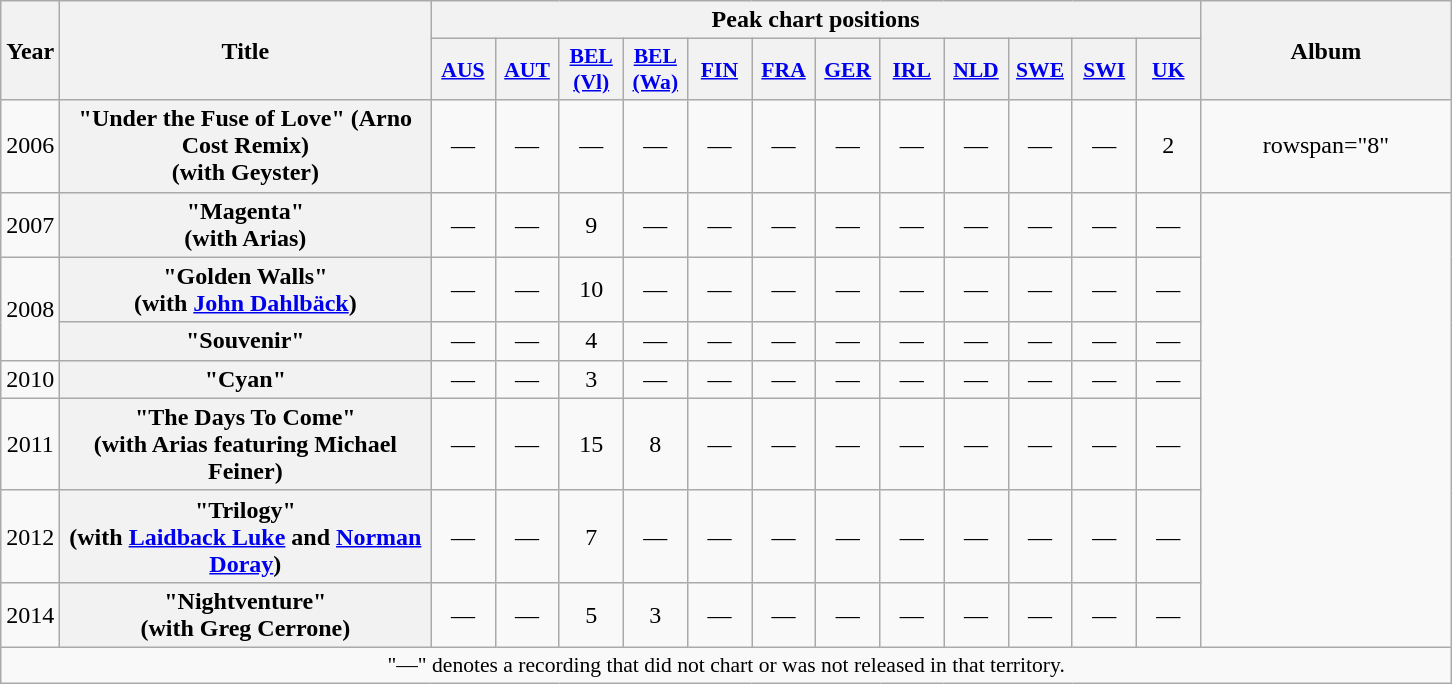<table class="wikitable plainrowheaders" style="text-align:center;">
<tr>
<th scope="col" rowspan="2" style="width:1em;">Year</th>
<th scope="col" rowspan="2" style="width:15em;">Title</th>
<th scope="col" colspan="12">Peak chart positions</th>
<th scope="col" rowspan="2" style="width:10em;">Album</th>
</tr>
<tr>
<th scope="col" style="width:2.5em;font-size:90%;"><a href='#'>AUS</a><br></th>
<th scope="col" style="width:2.5em;font-size:90%;"><a href='#'>AUT</a><br></th>
<th scope="col" style="width:2.5em;font-size:90%;"><a href='#'>BEL (Vl)</a><br></th>
<th scope="col" style="width:2.5em;font-size:90%;"><a href='#'>BEL (Wa)</a><br></th>
<th scope="col" style="width:2.5em;font-size:90%;"><a href='#'>FIN</a><br></th>
<th scope="col" style="width:2.5em;font-size:90%;"><a href='#'>FRA</a><br></th>
<th scope="col" style="width:2.5em;font-size:90%;"><a href='#'>GER</a><br></th>
<th scope="col" style="width:2.5em;font-size:90%;"><a href='#'>IRL</a><br></th>
<th scope="col" style="width:2.5em;font-size:90%;"><a href='#'>NLD</a><br></th>
<th scope="col" style="width:2.5em;font-size:90%;"><a href='#'>SWE</a><br></th>
<th scope="col" style="width:2.5em;font-size:90%;"><a href='#'>SWI</a><br></th>
<th scope="col" style="width:2.5em;font-size:90%;"><a href='#'>UK</a><br></th>
</tr>
<tr>
<td>2006</td>
<th scope="row">"Under the Fuse of Love" (Arno Cost Remix)<br><span>(with Geyster)</span></th>
<td>—</td>
<td>—</td>
<td>—</td>
<td>—</td>
<td>—</td>
<td>—</td>
<td>—</td>
<td>—</td>
<td>—</td>
<td>—</td>
<td>—</td>
<td>2</td>
<td>rowspan="8" </td>
</tr>
<tr>
<td>2007</td>
<th scope="row">"Magenta" <br><span>(with Arias)</span></th>
<td>—</td>
<td>—</td>
<td>9</td>
<td>—</td>
<td>—</td>
<td>—</td>
<td>—</td>
<td>—</td>
<td>—</td>
<td>—</td>
<td>—</td>
<td>—</td>
</tr>
<tr>
<td rowspan="2">2008</td>
<th scope="row">"Golden Walls" <br><span>(with <a href='#'>John Dahlbäck</a>)</span></th>
<td>—</td>
<td>—</td>
<td>10</td>
<td>—</td>
<td>—</td>
<td>—</td>
<td>—</td>
<td>—</td>
<td>—</td>
<td>—</td>
<td>—</td>
<td>—</td>
</tr>
<tr>
<th scope="row">"Souvenir"</th>
<td>—</td>
<td>—</td>
<td>4</td>
<td>—</td>
<td>—</td>
<td>—</td>
<td>—</td>
<td>—</td>
<td>—</td>
<td>—</td>
<td>—</td>
<td>—</td>
</tr>
<tr>
<td>2010</td>
<th scope="row">"Cyan"</th>
<td>—</td>
<td>—</td>
<td>3</td>
<td>—</td>
<td>—</td>
<td>—</td>
<td>—</td>
<td>—</td>
<td>—</td>
<td>—</td>
<td>—</td>
<td>—</td>
</tr>
<tr>
<td>2011</td>
<th scope="row">"The Days To Come" <br><span>(with Arias featuring Michael Feiner)</span></th>
<td>—</td>
<td>—</td>
<td>15</td>
<td>8</td>
<td>—</td>
<td>—</td>
<td>—</td>
<td>—</td>
<td>—</td>
<td>—</td>
<td>—</td>
<td>—</td>
</tr>
<tr>
<td>2012</td>
<th scope="row">"Trilogy" <br><span>(with <a href='#'>Laidback Luke</a> and <a href='#'>Norman Doray</a>)</span></th>
<td>—</td>
<td>—</td>
<td>7</td>
<td>—</td>
<td>—</td>
<td>—</td>
<td>—</td>
<td>—</td>
<td>—</td>
<td>—</td>
<td>—</td>
<td>—</td>
</tr>
<tr>
<td>2014</td>
<th scope="row">"Nightventure" <br><span>(with Greg Cerrone)</span></th>
<td>—</td>
<td>—</td>
<td>5</td>
<td>3</td>
<td>—</td>
<td>—</td>
<td>—</td>
<td>—</td>
<td>—</td>
<td>—</td>
<td>—</td>
<td>—</td>
</tr>
<tr>
<td colspan="16" style="font-size:90%">"—" denotes a recording that did not chart or was not released in that territory.</td>
</tr>
</table>
